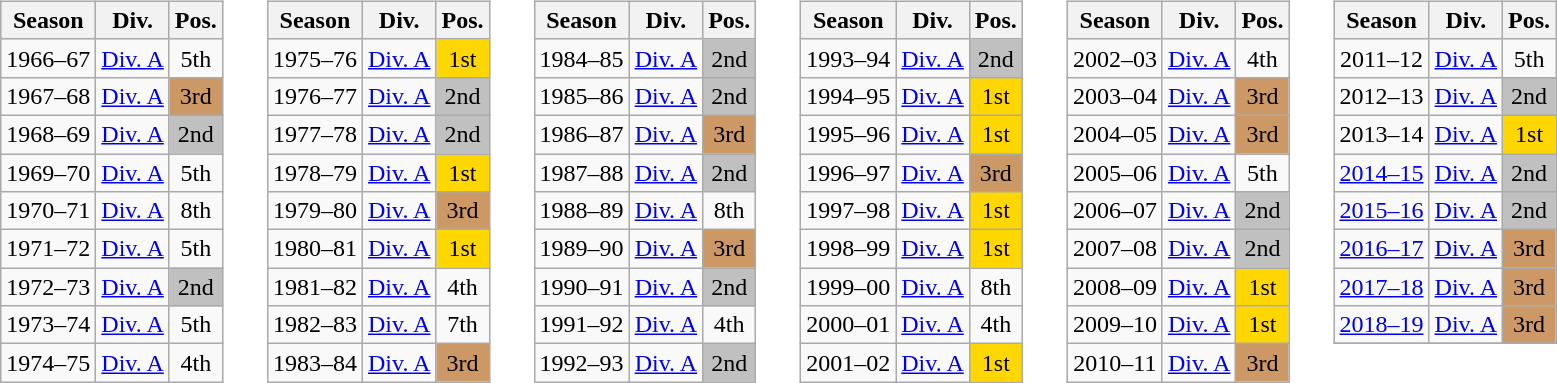<table>
<tr>
<td width="5"> </td>
<td valign="top"><br><table class="wikitable" style="text-align: center">
<tr>
<th>Season</th>
<th>Div.</th>
<th>Pos.</th>
</tr>
<tr>
<td align=centre>1966–67</td>
<td><a href='#'>Div. A</a></td>
<td align=centre>5th</td>
</tr>
<tr>
<td align=centre>1967–68</td>
<td><a href='#'>Div. A</a></td>
<td align=centre bgcolor=cc9966>3rd</td>
</tr>
<tr>
<td align=centre>1968–69</td>
<td><a href='#'>Div. A</a></td>
<td align=centre bgcolor=silver>2nd</td>
</tr>
<tr>
<td align=centre>1969–70</td>
<td><a href='#'>Div. A</a></td>
<td align=centre>5th</td>
</tr>
<tr>
<td align=centre>1970–71</td>
<td><a href='#'>Div. A</a></td>
<td align=centre>8th</td>
</tr>
<tr>
<td align=centre>1971–72</td>
<td><a href='#'>Div. A</a></td>
<td align=centre>5th</td>
</tr>
<tr>
<td align=centre>1972–73</td>
<td><a href='#'>Div. A</a></td>
<td align=centre bgcolor=silver>2nd</td>
</tr>
<tr>
<td align=centre>1973–74</td>
<td><a href='#'>Div. A</a></td>
<td align=centre>5th</td>
</tr>
<tr>
<td align=centre>1974–75</td>
<td><a href='#'>Div. A</a></td>
<td align=centre>4th</td>
</tr>
</table>
</td>
<td width="5"> </td>
<td valign="top"><br><table class="wikitable" style="text-align: center">
<tr>
<th>Season</th>
<th>Div.</th>
<th>Pos.</th>
</tr>
<tr>
<td align=centre>1975–76</td>
<td><a href='#'>Div. A</a></td>
<td align=centre bgcolor=gold>1st</td>
</tr>
<tr>
<td align=centre>1976–77</td>
<td><a href='#'>Div. A</a></td>
<td align=centre bgcolor=silver>2nd</td>
</tr>
<tr>
<td align=centre>1977–78</td>
<td><a href='#'>Div. A</a></td>
<td align=centre bgcolor=silver>2nd</td>
</tr>
<tr>
<td align=centre>1978–79</td>
<td><a href='#'>Div. A</a></td>
<td align=centre bgcolor=gold>1st</td>
</tr>
<tr>
<td align=centre>1979–80</td>
<td><a href='#'>Div. A</a></td>
<td align=centre bgcolor=cc9966>3rd</td>
</tr>
<tr>
<td align=centre>1980–81</td>
<td><a href='#'>Div. A</a></td>
<td align=centre bgcolor=gold>1st</td>
</tr>
<tr>
<td align=centre>1981–82</td>
<td><a href='#'>Div. A</a></td>
<td align=centre>4th</td>
</tr>
<tr>
<td align=centre>1982–83</td>
<td><a href='#'>Div. A</a></td>
<td align=centre>7th</td>
</tr>
<tr>
<td align=centre>1983–84</td>
<td><a href='#'>Div. A</a></td>
<td align=centre bgcolor=cc9966>3rd</td>
</tr>
</table>
</td>
<td width="5"> </td>
<td valign="top"><br><table class="wikitable" style="text-align: center">
<tr>
<th>Season</th>
<th>Div.</th>
<th>Pos.</th>
</tr>
<tr>
<td align=centre>1984–85</td>
<td><a href='#'>Div. A</a></td>
<td align=centre bgcolor=silver>2nd</td>
</tr>
<tr>
<td align=centre>1985–86</td>
<td><a href='#'>Div. A</a></td>
<td align=centre bgcolor=silver>2nd</td>
</tr>
<tr>
<td align=centre>1986–87</td>
<td><a href='#'>Div. A</a></td>
<td align=centre bgcolor=cc9966>3rd</td>
</tr>
<tr>
<td align=centre>1987–88</td>
<td><a href='#'>Div. A</a></td>
<td align=centre bgcolor=silver>2nd</td>
</tr>
<tr>
<td align=centre>1988–89</td>
<td><a href='#'>Div. A</a></td>
<td align=centre>8th</td>
</tr>
<tr>
<td align=centre>1989–90</td>
<td><a href='#'>Div. A</a></td>
<td align=centre bgcolor=cc9966>3rd</td>
</tr>
<tr>
<td align=centre>1990–91</td>
<td><a href='#'>Div. A</a></td>
<td align=centre bgcolor=silver>2nd</td>
</tr>
<tr>
<td align=centre>1991–92</td>
<td><a href='#'>Div. A</a></td>
<td align=centre>4th</td>
</tr>
<tr>
<td align=centre>1992–93</td>
<td><a href='#'>Div. A</a></td>
<td align=centre bgcolor=silver>2nd</td>
</tr>
</table>
</td>
<td width="5"> </td>
<td valign="top"><br><table class="wikitable" style="text-align: center">
<tr>
<th>Season</th>
<th>Div.</th>
<th>Pos.</th>
</tr>
<tr>
<td align=centre>1993–94</td>
<td><a href='#'>Div. A</a></td>
<td align=centre bgcolor=silver>2nd</td>
</tr>
<tr>
<td align=centre>1994–95</td>
<td><a href='#'>Div. A</a></td>
<td align=centre bgcolor=gold>1st</td>
</tr>
<tr>
<td align=centre>1995–96</td>
<td><a href='#'>Div. A</a></td>
<td align=centre bgcolor=gold>1st</td>
</tr>
<tr>
<td align=centre>1996–97</td>
<td><a href='#'>Div. A</a></td>
<td align=centre bgcolor=cc9966>3rd</td>
</tr>
<tr>
<td align=centre>1997–98</td>
<td><a href='#'>Div. A</a></td>
<td align=centre bgcolor=gold>1st</td>
</tr>
<tr>
<td align=centre>1998–99</td>
<td><a href='#'>Div. A</a></td>
<td align=centre bgcolor=gold>1st</td>
</tr>
<tr>
<td align=centre>1999–00</td>
<td><a href='#'>Div. A</a></td>
<td align=centre>8th</td>
</tr>
<tr>
<td align=centre>2000–01</td>
<td><a href='#'>Div. A</a></td>
<td align=centre>4th</td>
</tr>
<tr>
<td align=centre>2001–02</td>
<td><a href='#'>Div. A</a></td>
<td align=centre bgcolor=gold>1st</td>
</tr>
</table>
</td>
<td width="5"> </td>
<td valign="top"><br><table class="wikitable" style="text-align: center">
<tr>
<th>Season</th>
<th>Div.</th>
<th>Pos.</th>
</tr>
<tr>
<td align=centre>2002–03</td>
<td><a href='#'>Div. A</a></td>
<td align=centre>4th</td>
</tr>
<tr>
<td align=centre>2003–04</td>
<td><a href='#'>Div. A</a></td>
<td align=centre bgcolor=cc9966>3rd</td>
</tr>
<tr>
<td align=centre>2004–05</td>
<td><a href='#'>Div. A</a></td>
<td align=centre bgcolor=cc9966>3rd</td>
</tr>
<tr>
<td align=centre>2005–06</td>
<td><a href='#'>Div. A</a></td>
<td align=centre>5th</td>
</tr>
<tr>
<td align=centre>2006–07</td>
<td><a href='#'>Div. A</a></td>
<td align=centre bgcolor=silver>2nd</td>
</tr>
<tr>
<td align=centre>2007–08</td>
<td><a href='#'>Div. A</a></td>
<td align=centre bgcolor=silver>2nd</td>
</tr>
<tr>
<td align=centre>2008–09</td>
<td><a href='#'>Div. A</a></td>
<td align=centre bgcolor=gold>1st</td>
</tr>
<tr>
<td align=centre>2009–10</td>
<td><a href='#'>Div. A</a></td>
<td align=centre bgcolor=gold>1st</td>
</tr>
<tr>
<td align=centre>2010–11</td>
<td><a href='#'>Div. A</a></td>
<td align=centre bgcolor=cc9966>3rd</td>
</tr>
</table>
</td>
<td width="5"> </td>
<td valign="top"><br><table class="wikitable" style="text-align: center">
<tr>
<th>Season</th>
<th>Div.</th>
<th>Pos.</th>
</tr>
<tr>
<td align=centre>2011–12</td>
<td><a href='#'>Div. A</a></td>
<td align=centre>5th</td>
</tr>
<tr>
<td align=centre>2012–13</td>
<td><a href='#'>Div. A</a></td>
<td align=centre bgcolor=silver>2nd</td>
</tr>
<tr>
<td align=centre>2013–14</td>
<td><a href='#'>Div. A</a></td>
<td align=centre bgcolor=gold>1st</td>
</tr>
<tr>
<td align=centre><a href='#'>2014–15</a></td>
<td><a href='#'>Div. A</a></td>
<td align=centre bgcolor=silver>2nd</td>
</tr>
<tr>
<td align=centre><a href='#'>2015–16</a></td>
<td><a href='#'>Div. A</a></td>
<td align=centre bgcolor=silver>2nd</td>
</tr>
<tr>
<td align=centre><a href='#'>2016–17</a></td>
<td><a href='#'>Div. A</a></td>
<td align=centre bgcolor=cc9966>3rd</td>
</tr>
<tr>
<td align=centre><a href='#'>2017–18</a></td>
<td><a href='#'>Div. A</a></td>
<td align=centre bgcolor=cc9966>3rd</td>
</tr>
<tr>
<td align=centre><a href='#'>2018–19</a></td>
<td><a href='#'>Div. A</a></td>
<td align=centre bgcolor=cc9966>3rd</td>
</tr>
<tr>
</tr>
</table>
</td>
</tr>
</table>
